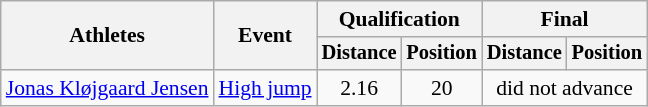<table class=wikitable style="font-size:90%">
<tr>
<th rowspan="2">Athletes</th>
<th rowspan="2">Event</th>
<th colspan="2">Qualification</th>
<th colspan="2">Final</th>
</tr>
<tr style="font-size:95%">
<th>Distance</th>
<th>Position</th>
<th>Distance</th>
<th>Position</th>
</tr>
<tr>
<td><a href='#'>Jonas Kløjgaard Jensen</a></td>
<td><a href='#'>High jump</a></td>
<td align=center>2.16</td>
<td align=center>20</td>
<td align=center colspan=2>did not advance</td>
</tr>
</table>
